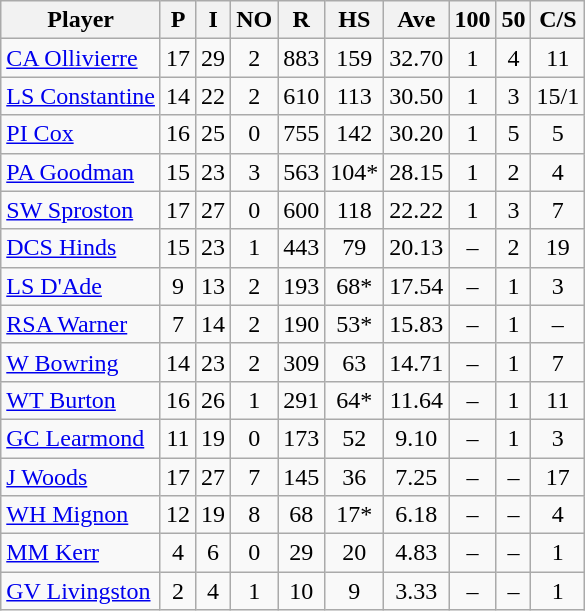<table class="wikitable" style="text-align: center;">
<tr>
<th align=left>Player</th>
<th>P</th>
<th>I</th>
<th>NO</th>
<th>R</th>
<th>HS</th>
<th>Ave</th>
<th>100</th>
<th>50</th>
<th>C/S</th>
</tr>
<tr>
<td align=left><a href='#'>CA Ollivierre</a></td>
<td>17</td>
<td>29</td>
<td>2</td>
<td>883</td>
<td>159</td>
<td>32.70</td>
<td>1</td>
<td>4</td>
<td>11</td>
</tr>
<tr>
<td align=left><a href='#'>LS Constantine</a></td>
<td>14</td>
<td>22</td>
<td>2</td>
<td>610</td>
<td>113</td>
<td>30.50</td>
<td>1</td>
<td>3</td>
<td>15/1</td>
</tr>
<tr>
<td align=left><a href='#'>PI Cox</a></td>
<td>16</td>
<td>25</td>
<td>0</td>
<td>755</td>
<td>142</td>
<td>30.20</td>
<td>1</td>
<td>5</td>
<td>5</td>
</tr>
<tr>
<td align=left><a href='#'>PA Goodman</a></td>
<td>15</td>
<td>23</td>
<td>3</td>
<td>563</td>
<td>104*</td>
<td>28.15</td>
<td>1</td>
<td>2</td>
<td>4</td>
</tr>
<tr>
<td align=left><a href='#'>SW Sproston</a></td>
<td>17</td>
<td>27</td>
<td>0</td>
<td>600</td>
<td>118</td>
<td>22.22</td>
<td>1</td>
<td>3</td>
<td>7</td>
</tr>
<tr>
<td align=left><a href='#'>DCS Hinds</a></td>
<td>15</td>
<td>23</td>
<td>1</td>
<td>443</td>
<td>79</td>
<td>20.13</td>
<td>–</td>
<td>2</td>
<td>19</td>
</tr>
<tr>
<td align=left><a href='#'>LS D'Ade</a></td>
<td>9</td>
<td>13</td>
<td>2</td>
<td>193</td>
<td>68*</td>
<td>17.54</td>
<td>–</td>
<td>1</td>
<td>3</td>
</tr>
<tr>
<td align=left><a href='#'>RSA Warner</a></td>
<td>7</td>
<td>14</td>
<td>2</td>
<td>190</td>
<td>53*</td>
<td>15.83</td>
<td>–</td>
<td>1</td>
<td>–</td>
</tr>
<tr>
<td align=left><a href='#'>W Bowring</a></td>
<td>14</td>
<td>23</td>
<td>2</td>
<td>309</td>
<td>63</td>
<td>14.71</td>
<td>–</td>
<td>1</td>
<td>7</td>
</tr>
<tr>
<td align=left><a href='#'>WT Burton</a></td>
<td>16</td>
<td>26</td>
<td>1</td>
<td>291</td>
<td>64*</td>
<td>11.64</td>
<td>–</td>
<td>1</td>
<td>11</td>
</tr>
<tr>
<td align=left><a href='#'>GC Learmond</a></td>
<td>11</td>
<td>19</td>
<td>0</td>
<td>173</td>
<td>52</td>
<td>9.10</td>
<td>–</td>
<td>1</td>
<td>3</td>
</tr>
<tr>
<td align=left><a href='#'>J Woods</a></td>
<td>17</td>
<td>27</td>
<td>7</td>
<td>145</td>
<td>36</td>
<td>7.25</td>
<td>–</td>
<td>–</td>
<td>17</td>
</tr>
<tr>
<td align=left><a href='#'>WH Mignon</a></td>
<td>12</td>
<td>19</td>
<td>8</td>
<td>68</td>
<td>17*</td>
<td>6.18</td>
<td>–</td>
<td>–</td>
<td>4</td>
</tr>
<tr>
<td align=left><a href='#'>MM Kerr</a></td>
<td>4</td>
<td>6</td>
<td>0</td>
<td>29</td>
<td>20</td>
<td>4.83</td>
<td>–</td>
<td>–</td>
<td>1</td>
</tr>
<tr>
<td align=left><a href='#'>GV Livingston</a></td>
<td>2</td>
<td>4</td>
<td>1</td>
<td>10</td>
<td>9</td>
<td>3.33</td>
<td>–</td>
<td>–</td>
<td>1</td>
</tr>
</table>
